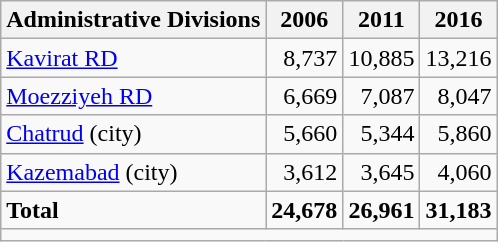<table class="wikitable">
<tr>
<th>Administrative Divisions</th>
<th>2006</th>
<th>2011</th>
<th>2016</th>
</tr>
<tr>
<td><a href='#'>Kavirat RD</a></td>
<td style="text-align: right;">8,737</td>
<td style="text-align: right;">10,885</td>
<td style="text-align: right;">13,216</td>
</tr>
<tr>
<td><a href='#'>Moezziyeh RD</a></td>
<td style="text-align: right;">6,669</td>
<td style="text-align: right;">7,087</td>
<td style="text-align: right;">8,047</td>
</tr>
<tr>
<td><a href='#'>Chatrud</a> (city)</td>
<td style="text-align: right;">5,660</td>
<td style="text-align: right;">5,344</td>
<td style="text-align: right;">5,860</td>
</tr>
<tr>
<td><a href='#'>Kazemabad</a> (city)</td>
<td style="text-align: right;">3,612</td>
<td style="text-align: right;">3,645</td>
<td style="text-align: right;">4,060</td>
</tr>
<tr>
<td><strong>Total</strong></td>
<td style="text-align: right;"><strong>24,678</strong></td>
<td style="text-align: right;"><strong>26,961</strong></td>
<td style="text-align: right;"><strong>31,183</strong></td>
</tr>
<tr>
<td colspan=4></td>
</tr>
</table>
